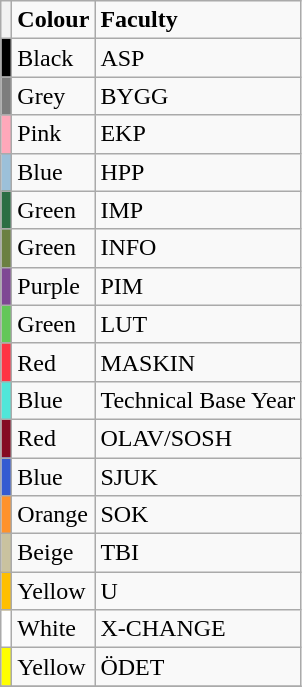<table class=wikitable>
<tr>
<th></th>
<td><strong>Colour</strong></td>
<td><strong>Faculty</strong></td>
</tr>
<tr>
<td style="background:#000000"></td>
<td>Black</td>
<td>ASP</td>
</tr>
<tr>
<td style="background:#7d7d7d"></td>
<td>Grey</td>
<td>BYGG</td>
</tr>
<tr>
<td style="background:#ffa8ba"></td>
<td>Pink</td>
<td>EKP</td>
</tr>
<tr>
<td style="background:#9cc0d9"></td>
<td>Blue</td>
<td>HPP</td>
</tr>
<tr>
<td style="background:#2b6e44"></td>
<td>Green</td>
<td>IMP</td>
</tr>
<tr>
<td style="background:#6b8041"></td>
<td>Green</td>
<td>INFO</td>
</tr>
<tr>
<td style="background:#7f4894"></td>
<td>Purple</td>
<td>PIM</td>
</tr>
<tr>
<td style="background:#63c758"></td>
<td>Green</td>
<td>LUT</td>
</tr>
<tr>
<td style="background:#ff3344"></td>
<td>Red</td>
<td>MASKIN</td>
</tr>
<tr>
<td style="background:#50e6d9"></td>
<td>Blue</td>
<td>Technical Base Year</td>
</tr>
<tr>
<td style="background:#850b23"></td>
<td>Red</td>
<td>OLAV/SOSH</td>
</tr>
<tr>
<td style="background:#345bd1"></td>
<td>Blue</td>
<td>SJUK</td>
</tr>
<tr>
<td style="background:#ff922b"></td>
<td>Orange</td>
<td>SOK</td>
</tr>
<tr>
<td style="background:#c9c29f"></td>
<td>Beige</td>
<td>TBI</td>
</tr>
<tr>
<td style="background:#ffbf00"></td>
<td>Yellow</td>
<td>U</td>
</tr>
<tr>
<td style="background:#ffffff"></td>
<td>White</td>
<td>X-CHANGE</td>
</tr>
<tr>
<td style="background:#ffff00"></td>
<td>Yellow</td>
<td>ÖDET</td>
</tr>
<tr>
</tr>
</table>
